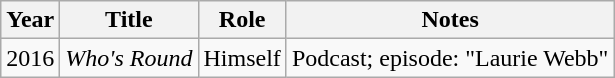<table class="wikitable">
<tr>
<th>Year</th>
<th>Title</th>
<th>Role</th>
<th>Notes</th>
</tr>
<tr>
<td>2016</td>
<td><em>Who's Round</em></td>
<td>Himself</td>
<td>Podcast; episode: "Laurie Webb"</td>
</tr>
</table>
